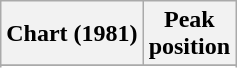<table class="wikitable plainrowheaders">
<tr>
<th scope="col">Chart (1981)</th>
<th scope="col">Peak<br>position</th>
</tr>
<tr>
</tr>
<tr>
</tr>
</table>
